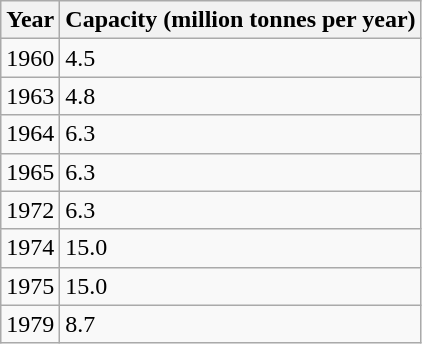<table class="wikitable">
<tr>
<th>Year</th>
<th>Capacity (million tonnes per year)</th>
</tr>
<tr>
<td>1960</td>
<td>4.5</td>
</tr>
<tr>
<td>1963</td>
<td>4.8</td>
</tr>
<tr>
<td>1964</td>
<td>6.3</td>
</tr>
<tr>
<td>1965</td>
<td>6.3</td>
</tr>
<tr>
<td>1972</td>
<td>6.3</td>
</tr>
<tr>
<td>1974</td>
<td>15.0</td>
</tr>
<tr>
<td>1975</td>
<td>15.0</td>
</tr>
<tr>
<td>1979</td>
<td>8.7</td>
</tr>
</table>
